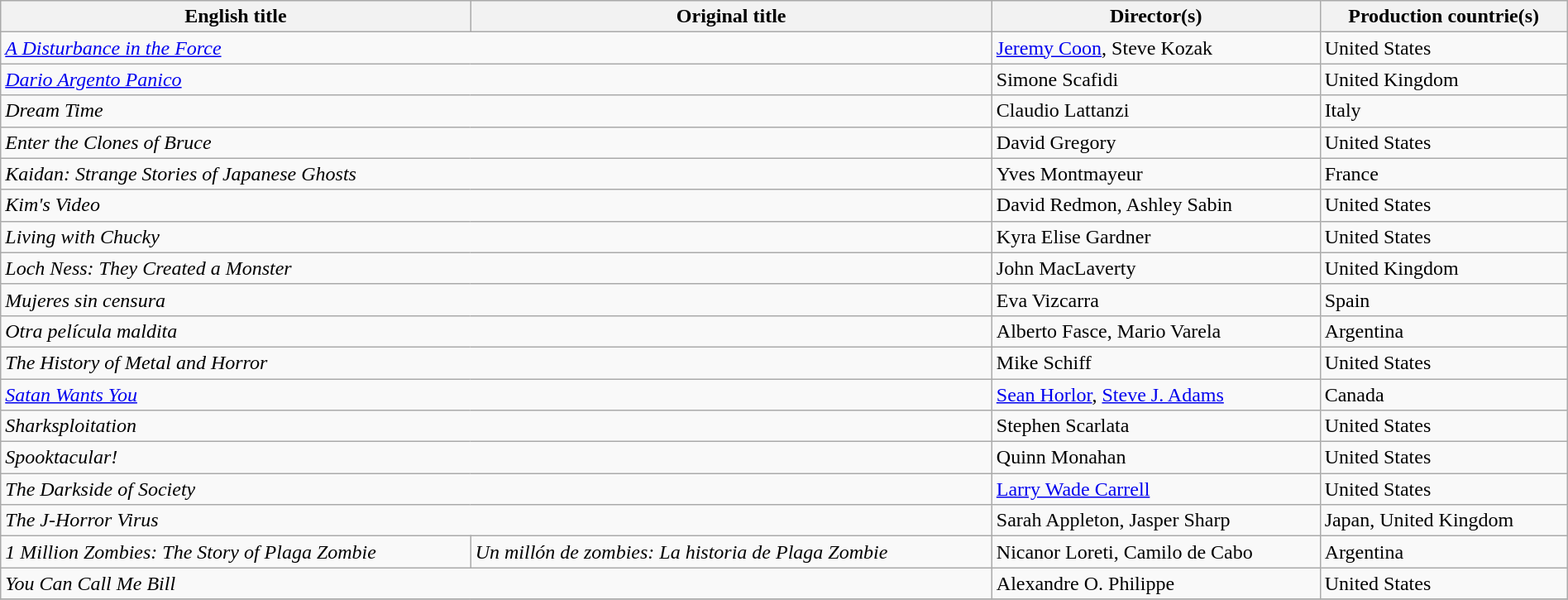<table class="sortable wikitable" style="width:100%; margin-bottom:4px" cellpadding="5">
<tr>
<th scope="col">English title</th>
<th scope="col">Original title</th>
<th scope="col">Director(s)</th>
<th scope="col">Production countrie(s)</th>
</tr>
<tr>
<td colspan="2"><em><a href='#'>A Disturbance in the Force</a></em></td>
<td><a href='#'>Jeremy Coon</a>, Steve Kozak</td>
<td>United States</td>
</tr>
<tr>
<td colspan="2"><em><a href='#'>Dario Argento Panico</a></em></td>
<td>Simone Scafidi</td>
<td>United Kingdom</td>
</tr>
<tr>
<td colspan="2"><em>Dream Time</em></td>
<td>Claudio Lattanzi</td>
<td>Italy</td>
</tr>
<tr>
<td colspan="2"><em>Enter the Clones of Bruce</em></td>
<td>David Gregory</td>
<td>United States</td>
</tr>
<tr>
<td colspan="2"><em>Kaidan: Strange Stories of Japanese Ghosts</em></td>
<td>Yves Montmayeur</td>
<td>France</td>
</tr>
<tr>
<td colspan="2"><em>Kim's Video</em></td>
<td>David Redmon, Ashley Sabin</td>
<td>United States</td>
</tr>
<tr>
<td colspan="2"><em>Living with Chucky</em></td>
<td>Kyra Elise Gardner</td>
<td>United States</td>
</tr>
<tr>
<td colspan="2"><em>Loch Ness: They Created a Monster</em></td>
<td>John MacLaverty</td>
<td>United Kingdom</td>
</tr>
<tr>
<td colspan="2"><em>Mujeres sin censura</em></td>
<td>Eva Vizcarra</td>
<td>Spain</td>
</tr>
<tr>
<td colspan="2"><em>Otra película maldita</em></td>
<td>Alberto Fasce, Mario Varela</td>
<td>Argentina</td>
</tr>
<tr>
<td colspan="2"><em>The History of Metal and Horror</em></td>
<td>Mike Schiff</td>
<td>United States</td>
</tr>
<tr>
<td colspan="2"><em><a href='#'>Satan Wants You</a></em></td>
<td><a href='#'>Sean Horlor</a>, <a href='#'>Steve J. Adams</a></td>
<td>Canada</td>
</tr>
<tr>
<td colspan="2"><em>Sharksploitation</em></td>
<td>Stephen Scarlata</td>
<td>United States</td>
</tr>
<tr>
<td colspan="2"><em>Spooktacular!</em></td>
<td>Quinn Monahan</td>
<td>United States</td>
</tr>
<tr>
<td colspan="2"><em>The Darkside of Society</em></td>
<td><a href='#'>Larry Wade Carrell</a></td>
<td>United States</td>
</tr>
<tr>
<td colspan="2"><em>The J-Horror Virus</em></td>
<td>Sarah Appleton, Jasper Sharp</td>
<td>Japan, United Kingdom</td>
</tr>
<tr>
<td><em>1 Million Zombies: The Story of Plaga Zombie</em></td>
<td><em>Un millón de zombies: La historia de Plaga Zombie</em></td>
<td>Nicanor Loreti, Camilo de Cabo</td>
<td>Argentina</td>
</tr>
<tr>
<td colspan="2"><em>You Can Call Me Bill</em></td>
<td>Alexandre O. Philippe</td>
<td>United States</td>
</tr>
<tr>
</tr>
</table>
